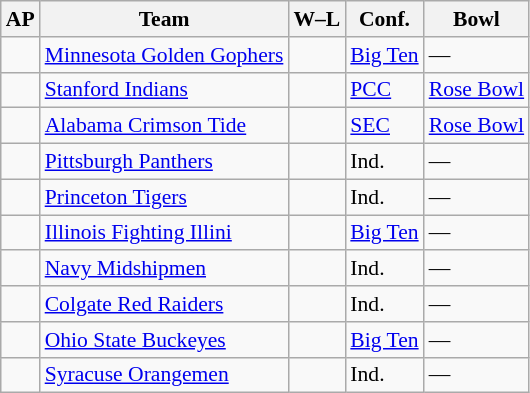<table class="wikitable sortable" style="font-size:90%;">
<tr>
<th>AP</th>
<th>Team</th>
<th>W–L</th>
<th>Conf.</th>
<th>Bowl</th>
</tr>
<tr>
<td></td>
<td><a href='#'>Minnesota Golden Gophers</a></td>
<td></td>
<td><a href='#'>Big Ten</a></td>
<td>— </td>
</tr>
<tr>
<td></td>
<td><a href='#'>Stanford Indians</a></td>
<td></td>
<td><a href='#'>PCC</a></td>
<td><a href='#'>Rose Bowl</a></td>
</tr>
<tr>
<td></td>
<td><a href='#'>Alabama Crimson Tide</a></td>
<td></td>
<td><a href='#'>SEC</a></td>
<td><a href='#'>Rose Bowl</a></td>
</tr>
<tr>
<td></td>
<td><a href='#'>Pittsburgh Panthers</a></td>
<td></td>
<td>Ind.</td>
<td>—</td>
</tr>
<tr>
<td></td>
<td><a href='#'>Princeton Tigers</a></td>
<td></td>
<td>Ind.</td>
<td>—</td>
</tr>
<tr>
<td></td>
<td><a href='#'>Illinois Fighting Illini</a></td>
<td></td>
<td><a href='#'>Big Ten</a></td>
<td>— </td>
</tr>
<tr>
<td></td>
<td><a href='#'>Navy Midshipmen</a></td>
<td></td>
<td>Ind.</td>
<td>—</td>
</tr>
<tr>
<td></td>
<td><a href='#'>Colgate Red Raiders</a></td>
<td></td>
<td>Ind.</td>
<td>—</td>
</tr>
<tr>
<td></td>
<td><a href='#'>Ohio State Buckeyes</a></td>
<td></td>
<td><a href='#'>Big Ten</a></td>
<td>— </td>
</tr>
<tr>
<td></td>
<td><a href='#'>Syracuse Orangemen</a></td>
<td></td>
<td>Ind.</td>
<td>—</td>
</tr>
</table>
